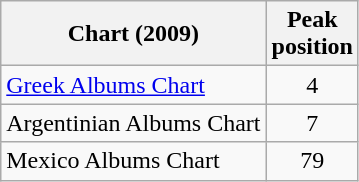<table class="wikitable sortable">
<tr>
<th>Chart (2009)</th>
<th>Peak<br>position</th>
</tr>
<tr>
<td><a href='#'>Greek Albums Chart</a></td>
<td style="text-align:center;">4</td>
</tr>
<tr>
<td>Argentinian Albums Chart</td>
<td style="text-align:center;">7</td>
</tr>
<tr>
<td>Mexico Albums Chart</td>
<td style="text-align:center;">79</td>
</tr>
</table>
